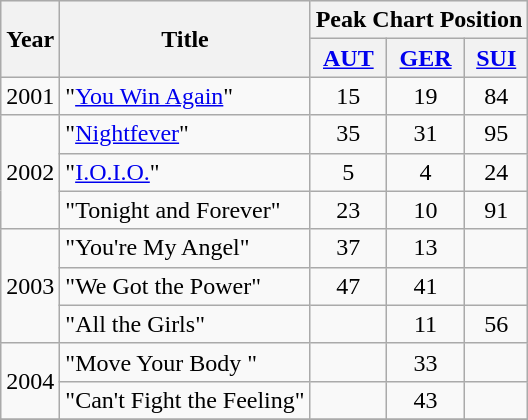<table class="wikitable">
<tr style="background-color:#efefef;">
<th rowspan="2">Year</th>
<th rowspan="2">Title</th>
<th colspan="3">Peak Chart Position</th>
</tr>
<tr style="background-color:#efefef;">
<th><a href='#'>AUT</a><br></th>
<th><a href='#'>GER</a></th>
<th><a href='#'>SUI</a></th>
</tr>
<tr>
<td>2001</td>
<td>"<a href='#'>You Win Again</a>"</td>
<td align="center">15</td>
<td align="center">19</td>
<td align="center">84</td>
</tr>
<tr>
<td rowspan=3>2002</td>
<td>"<a href='#'>Nightfever</a>"</td>
<td align="center">35</td>
<td align="center">31</td>
<td align="center">95</td>
</tr>
<tr>
<td>"<a href='#'>I.O.I.O.</a>"</td>
<td align="center">5</td>
<td align="center">4</td>
<td align="center">24</td>
</tr>
<tr>
<td>"Tonight and Forever"</td>
<td align="center">23</td>
<td align="center">10</td>
<td align="center">91</td>
</tr>
<tr>
<td rowspan=3>2003</td>
<td>"You're My Angel"</td>
<td align="center">37</td>
<td align="center">13</td>
<td align="center"></td>
</tr>
<tr>
<td>"We Got the Power"</td>
<td align="center">47</td>
<td align="center">41</td>
<td align="center"></td>
</tr>
<tr>
<td>"All the Girls"</td>
<td align="center"></td>
<td align="center">11</td>
<td align="center">56</td>
</tr>
<tr>
<td rowspan=2>2004</td>
<td>"Move Your Body "</td>
<td align="center"></td>
<td align="center">33</td>
<td align="center"></td>
</tr>
<tr>
<td>"Can't Fight the Feeling"</td>
<td align="center"></td>
<td align="center">43</td>
<td align="center"></td>
</tr>
<tr>
</tr>
</table>
